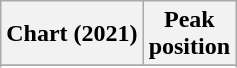<table class="wikitable sortable plainrowheaders" style="text-align:center">
<tr>
<th scope="col">Chart (2021)</th>
<th scope="col">Peak<br>position</th>
</tr>
<tr>
</tr>
<tr>
</tr>
<tr>
</tr>
</table>
